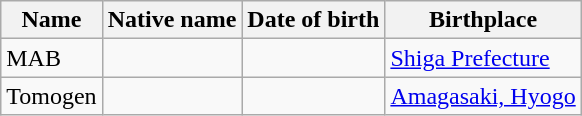<table class="wikitable">
<tr>
<th>Name</th>
<th>Native name</th>
<th>Date of birth</th>
<th>Birthplace</th>
</tr>
<tr>
<td>MAB</td>
<td></td>
<td></td>
<td><a href='#'>Shiga Prefecture</a></td>
</tr>
<tr>
<td>Tomogen</td>
<td></td>
<td></td>
<td><a href='#'>Amagasaki, Hyogo</a></td>
</tr>
</table>
